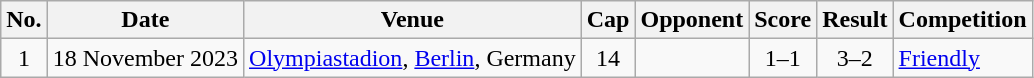<table class="wikitable sortable">
<tr>
<th scope="col">No.</th>
<th scope="col">Date</th>
<th scope="col">Venue</th>
<th scope="col">Cap</th>
<th scope="col">Opponent</th>
<th scope="col">Score</th>
<th scope="col">Result</th>
<th scope="col">Competition</th>
</tr>
<tr>
<td style="text-align:center">1</td>
<td>18 November 2023</td>
<td><a href='#'>Olympiastadion</a>, <a href='#'>Berlin</a>, Germany</td>
<td style="text-align:center">14</td>
<td></td>
<td style="text-align:center">1–1</td>
<td style="text-align:center">3–2</td>
<td><a href='#'>Friendly</a></td>
</tr>
</table>
